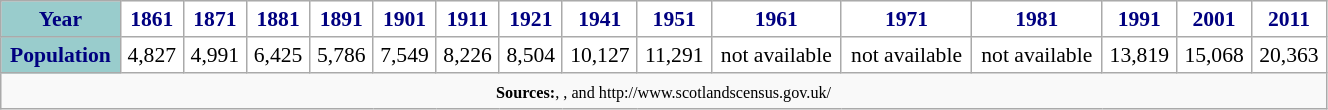<table class="wikitable" style="font-size:90%; width:70%; border:0; text-align:center; line-height:120%;">
<tr>
<th style="background:#9cc; color:navy; height:17px;">Year</th>
<th style="background:#fff; color:navy;">1861</th>
<th style="background:#fff; color:navy;">1871</th>
<th style="background:#fff; color:navy;">1881</th>
<th style="background:#fff; color:navy;">1891</th>
<th style="background:#fff; color:navy;">1901</th>
<th style="background:#fff; color:navy;">1911</th>
<th style="background:#fff; color:navy;">1921</th>
<th style="background:#fff; color:navy;">1941</th>
<th style="background:#fff; color:navy;">1951</th>
<th style="background:#fff; color:navy;">1961</th>
<th style="background:#fff; color:navy;">1971</th>
<th style="background:#fff; color:navy;">1981</th>
<th style="background:#fff; color:navy;">1991</th>
<th style="background:#fff; color:navy;">2001</th>
<th style="background:#fff; color:navy;">2011</th>
</tr>
<tr>
<th style="background:#9cc; color:navy; height:17px;">Population</th>
<td style="background:#fff; color:black;">4,827</td>
<td style="background:#fff; color:black;">4,991</td>
<td style="background:#fff; color:black;">6,425</td>
<td style="background:#fff; color:black;">5,786</td>
<td style="background:#fff; color:black;">7,549</td>
<td style="background:#fff; color:black;">8,226</td>
<td style="background:#fff; color:black;">8,504</td>
<td style="background:#fff; color:black;">10,127</td>
<td style="background:#fff; color:black;">11,291</td>
<td style="background:#fff; color:black;">not available</td>
<td style="background:#fff; color:black;">not available</td>
<td style="background:#fff; color:black;">not available</td>
<td style="background:#fff; color:black;">13,819</td>
<td style="background:#fff; color:black;">15,068</td>
<td style="background:#fff; color:black;">20,363</td>
</tr>
<tr>
<td colspan="16" style="text-align:center;font-size:90%;"><small><strong>Sources:</strong>, ,  and http://www.scotlandscensus.gov.uk/</small></td>
</tr>
</table>
